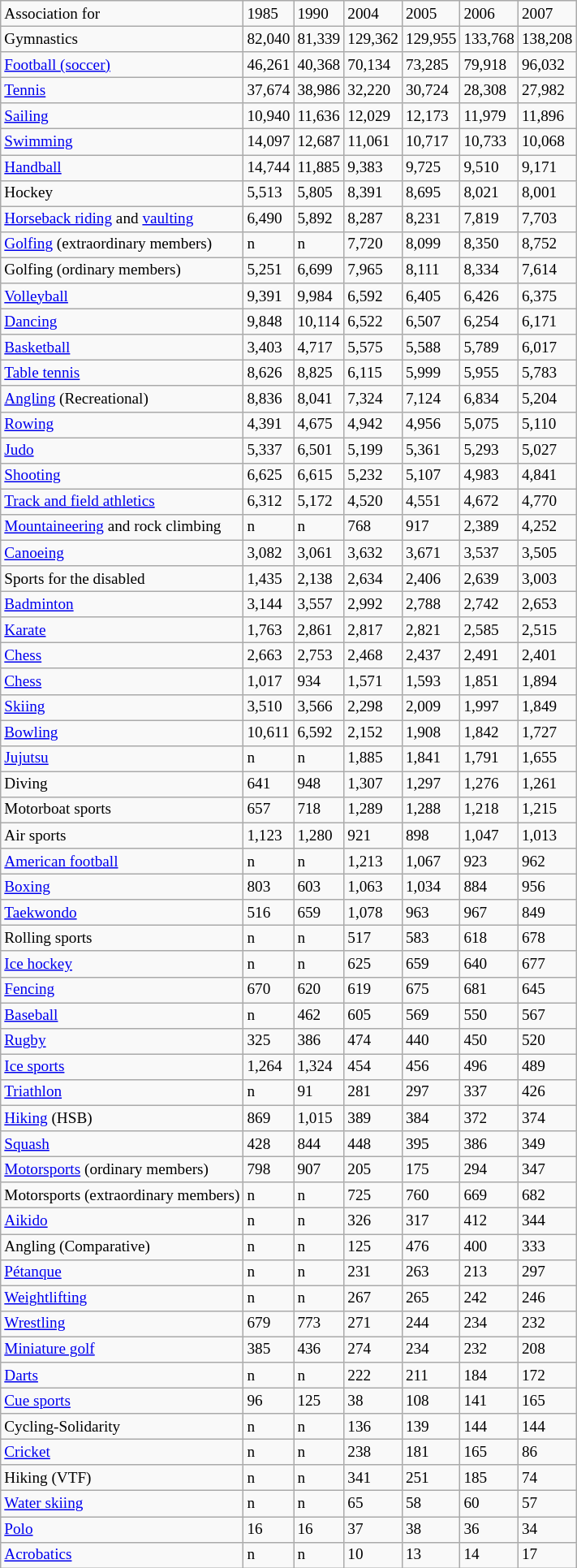<table class="wikitable sortable" style="font-size:80%;">
<tr>
<td>Association for</td>
<td>1985</td>
<td>1990</td>
<td>2004</td>
<td>2005</td>
<td>2006</td>
<td>2007</td>
</tr>
<tr>
<td>Gymnastics</td>
<td>82,040</td>
<td>81,339</td>
<td>129,362</td>
<td>129,955</td>
<td>133,768</td>
<td>138,208</td>
</tr>
<tr>
<td><a href='#'>Football (soccer)</a></td>
<td>46,261</td>
<td>40,368</td>
<td>70,134</td>
<td>73,285</td>
<td>79,918</td>
<td>96,032</td>
</tr>
<tr>
<td><a href='#'>Tennis</a></td>
<td>37,674</td>
<td>38,986</td>
<td>32,220</td>
<td>30,724</td>
<td>28,308</td>
<td>27,982</td>
</tr>
<tr>
<td><a href='#'>Sailing</a></td>
<td>10,940</td>
<td>11,636</td>
<td>12,029</td>
<td>12,173</td>
<td>11,979</td>
<td>11,896</td>
</tr>
<tr>
<td><a href='#'>Swimming</a></td>
<td>14,097</td>
<td>12,687</td>
<td>11,061</td>
<td>10,717</td>
<td>10,733</td>
<td>10,068</td>
</tr>
<tr>
<td><a href='#'>Handball</a></td>
<td>14,744</td>
<td>11,885</td>
<td>9,383</td>
<td>9,725</td>
<td>9,510</td>
<td>9,171</td>
</tr>
<tr>
<td>Hockey</td>
<td>5,513</td>
<td>5,805</td>
<td>8,391</td>
<td>8,695</td>
<td>8,021</td>
<td>8,001</td>
</tr>
<tr>
<td><a href='#'>Horseback riding</a> and <a href='#'>vaulting</a></td>
<td>6,490</td>
<td>5,892</td>
<td>8,287</td>
<td>8,231</td>
<td>7,819</td>
<td>7,703</td>
</tr>
<tr>
<td><a href='#'>Golfing</a> (extraordinary members)</td>
<td>n</td>
<td>n</td>
<td>7,720</td>
<td>8,099</td>
<td>8,350</td>
<td>8,752</td>
</tr>
<tr>
<td>Golfing (ordinary members)</td>
<td>5,251</td>
<td>6,699</td>
<td>7,965</td>
<td>8,111</td>
<td>8,334</td>
<td>7,614</td>
</tr>
<tr>
<td><a href='#'>Volleyball</a></td>
<td>9,391</td>
<td>9,984</td>
<td>6,592</td>
<td>6,405</td>
<td>6,426</td>
<td>6,375</td>
</tr>
<tr>
<td><a href='#'>Dancing</a></td>
<td>9,848</td>
<td>10,114</td>
<td>6,522</td>
<td>6,507</td>
<td>6,254</td>
<td>6,171</td>
</tr>
<tr>
<td><a href='#'>Basketball</a></td>
<td>3,403</td>
<td>4,717</td>
<td>5,575</td>
<td>5,588</td>
<td>5,789</td>
<td>6,017</td>
</tr>
<tr>
<td><a href='#'>Table tennis</a></td>
<td>8,626</td>
<td>8,825</td>
<td>6,115</td>
<td>5,999</td>
<td>5,955</td>
<td>5,783</td>
</tr>
<tr>
<td><a href='#'>Angling</a> (Recreational)</td>
<td>8,836</td>
<td>8,041</td>
<td>7,324</td>
<td>7,124</td>
<td>6,834</td>
<td>5,204</td>
</tr>
<tr>
<td><a href='#'>Rowing</a></td>
<td>4,391</td>
<td>4,675</td>
<td>4,942</td>
<td>4,956</td>
<td>5,075</td>
<td>5,110</td>
</tr>
<tr>
<td><a href='#'>Judo</a></td>
<td>5,337</td>
<td>6,501</td>
<td>5,199</td>
<td>5,361</td>
<td>5,293</td>
<td>5,027</td>
</tr>
<tr>
<td><a href='#'>Shooting</a></td>
<td>6,625</td>
<td>6,615</td>
<td>5,232</td>
<td>5,107</td>
<td>4,983</td>
<td>4,841</td>
</tr>
<tr>
<td><a href='#'>Track and field athletics</a></td>
<td>6,312</td>
<td>5,172</td>
<td>4,520</td>
<td>4,551</td>
<td>4,672</td>
<td>4,770</td>
</tr>
<tr>
<td><a href='#'>Mountaineering</a> and rock climbing</td>
<td>n</td>
<td>n</td>
<td>768</td>
<td>917</td>
<td>2,389</td>
<td>4,252</td>
</tr>
<tr>
<td><a href='#'>Canoeing</a></td>
<td>3,082</td>
<td>3,061</td>
<td>3,632</td>
<td>3,671</td>
<td>3,537</td>
<td>3,505</td>
</tr>
<tr>
<td>Sports for the disabled</td>
<td>1,435</td>
<td>2,138</td>
<td>2,634</td>
<td>2,406</td>
<td>2,639</td>
<td>3,003</td>
</tr>
<tr>
<td><a href='#'>Badminton</a></td>
<td>3,144</td>
<td>3,557</td>
<td>2,992</td>
<td>2,788</td>
<td>2,742</td>
<td>2,653</td>
</tr>
<tr>
<td><a href='#'>Karate</a></td>
<td>1,763</td>
<td>2,861</td>
<td>2,817</td>
<td>2,821</td>
<td>2,585</td>
<td>2,515</td>
</tr>
<tr>
<td><a href='#'>Chess</a></td>
<td>2,663</td>
<td>2,753</td>
<td>2,468</td>
<td>2,437</td>
<td>2,491</td>
<td>2,401</td>
</tr>
<tr>
<td><a href='#'>Chess</a></td>
<td>1,017</td>
<td>934</td>
<td>1,571</td>
<td>1,593</td>
<td>1,851</td>
<td>1,894</td>
</tr>
<tr>
<td><a href='#'>Skiing</a></td>
<td>3,510</td>
<td>3,566</td>
<td>2,298</td>
<td>2,009</td>
<td>1,997</td>
<td>1,849</td>
</tr>
<tr>
<td><a href='#'>Bowling</a></td>
<td>10,611</td>
<td>6,592</td>
<td>2,152</td>
<td>1,908</td>
<td>1,842</td>
<td>1,727</td>
</tr>
<tr>
<td><a href='#'>Jujutsu</a></td>
<td>n</td>
<td>n</td>
<td>1,885</td>
<td>1,841</td>
<td>1,791</td>
<td>1,655</td>
</tr>
<tr>
<td>Diving</td>
<td>641</td>
<td>948</td>
<td>1,307</td>
<td>1,297</td>
<td>1,276</td>
<td>1,261</td>
</tr>
<tr>
<td>Motorboat sports</td>
<td>657</td>
<td>718</td>
<td>1,289</td>
<td>1,288</td>
<td>1,218</td>
<td>1,215</td>
</tr>
<tr>
<td>Air sports</td>
<td>1,123</td>
<td>1,280</td>
<td>921</td>
<td>898</td>
<td>1,047</td>
<td>1,013</td>
</tr>
<tr>
<td><a href='#'>American football</a></td>
<td>n</td>
<td>n</td>
<td>1,213</td>
<td>1,067</td>
<td>923</td>
<td>962</td>
</tr>
<tr>
<td><a href='#'>Boxing</a></td>
<td>803</td>
<td>603</td>
<td>1,063</td>
<td>1,034</td>
<td>884</td>
<td>956</td>
</tr>
<tr>
<td><a href='#'>Taekwondo</a></td>
<td>516</td>
<td>659</td>
<td>1,078</td>
<td>963</td>
<td>967</td>
<td>849</td>
</tr>
<tr>
<td>Rolling sports</td>
<td>n</td>
<td>n</td>
<td>517</td>
<td>583</td>
<td>618</td>
<td>678</td>
</tr>
<tr>
<td><a href='#'>Ice hockey</a></td>
<td>n</td>
<td>n</td>
<td>625</td>
<td>659</td>
<td>640</td>
<td>677</td>
</tr>
<tr>
<td><a href='#'>Fencing</a></td>
<td>670</td>
<td>620</td>
<td>619</td>
<td>675</td>
<td>681</td>
<td>645</td>
</tr>
<tr>
<td><a href='#'>Baseball</a></td>
<td>n</td>
<td>462</td>
<td>605</td>
<td>569</td>
<td>550</td>
<td>567</td>
</tr>
<tr>
<td><a href='#'>Rugby</a></td>
<td>325</td>
<td>386</td>
<td>474</td>
<td>440</td>
<td>450</td>
<td>520</td>
</tr>
<tr>
<td><a href='#'>Ice sports</a></td>
<td>1,264</td>
<td>1,324</td>
<td>454</td>
<td>456</td>
<td>496</td>
<td>489</td>
</tr>
<tr>
<td><a href='#'>Triathlon</a></td>
<td>n</td>
<td>91</td>
<td>281</td>
<td>297</td>
<td>337</td>
<td>426</td>
</tr>
<tr>
<td><a href='#'>Hiking</a> (HSB)</td>
<td>869</td>
<td>1,015</td>
<td>389</td>
<td>384</td>
<td>372</td>
<td>374</td>
</tr>
<tr>
<td><a href='#'>Squash</a></td>
<td>428</td>
<td>844</td>
<td>448</td>
<td>395</td>
<td>386</td>
<td>349</td>
</tr>
<tr>
<td><a href='#'>Motorsports</a> (ordinary members)</td>
<td>798</td>
<td>907</td>
<td>205</td>
<td>175</td>
<td>294</td>
<td>347</td>
</tr>
<tr>
<td>Motorsports (extraordinary members)</td>
<td>n</td>
<td>n</td>
<td>725</td>
<td>760</td>
<td>669</td>
<td>682</td>
</tr>
<tr>
<td><a href='#'>Aikido</a></td>
<td>n</td>
<td>n</td>
<td>326</td>
<td>317</td>
<td>412</td>
<td>344</td>
</tr>
<tr>
<td>Angling (Comparative)</td>
<td>n</td>
<td>n</td>
<td>125</td>
<td>476</td>
<td>400</td>
<td>333</td>
</tr>
<tr>
<td><a href='#'>Pétanque</a></td>
<td>n</td>
<td>n</td>
<td>231</td>
<td>263</td>
<td>213</td>
<td>297</td>
</tr>
<tr>
<td><a href='#'>Weightlifting</a></td>
<td>n</td>
<td>n</td>
<td>267</td>
<td>265</td>
<td>242</td>
<td>246</td>
</tr>
<tr>
<td><a href='#'>Wrestling</a></td>
<td>679</td>
<td>773</td>
<td>271</td>
<td>244</td>
<td>234</td>
<td>232</td>
</tr>
<tr>
<td><a href='#'>Miniature golf</a></td>
<td>385</td>
<td>436</td>
<td>274</td>
<td>234</td>
<td>232</td>
<td>208</td>
</tr>
<tr>
<td><a href='#'>Darts</a></td>
<td>n</td>
<td>n</td>
<td>222</td>
<td>211</td>
<td>184</td>
<td>172</td>
</tr>
<tr>
<td><a href='#'>Cue sports</a></td>
<td>96</td>
<td>125</td>
<td>38</td>
<td>108</td>
<td>141</td>
<td>165</td>
</tr>
<tr>
<td>Cycling-Solidarity</td>
<td>n</td>
<td>n</td>
<td>136</td>
<td>139</td>
<td>144</td>
<td>144</td>
</tr>
<tr>
<td><a href='#'>Cricket</a></td>
<td>n</td>
<td>n</td>
<td>238</td>
<td>181</td>
<td>165</td>
<td>86</td>
</tr>
<tr>
<td>Hiking (VTF)</td>
<td>n</td>
<td>n</td>
<td>341</td>
<td>251</td>
<td>185</td>
<td>74</td>
</tr>
<tr>
<td><a href='#'>Water skiing</a></td>
<td>n</td>
<td>n</td>
<td>65</td>
<td>58</td>
<td>60</td>
<td>57</td>
</tr>
<tr>
<td><a href='#'>Polo</a></td>
<td>16</td>
<td>16</td>
<td>37</td>
<td>38</td>
<td>36</td>
<td>34</td>
</tr>
<tr>
<td><a href='#'>Acrobatics</a></td>
<td>n</td>
<td>n</td>
<td>10</td>
<td>13</td>
<td>14</td>
<td>17</td>
</tr>
</table>
